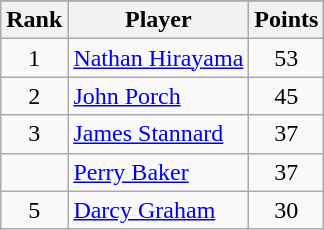<table class="wikitable sortable">
<tr>
</tr>
<tr>
<th>Rank</th>
<th>Player</th>
<th>Points</th>
</tr>
<tr>
<td align=center>1</td>
<td> <a href='#'>Nathan Hirayama</a></td>
<td align=center>53</td>
</tr>
<tr>
<td align=center>2</td>
<td> <a href='#'>John Porch</a></td>
<td align=center>45</td>
</tr>
<tr>
<td align=center>3</td>
<td> <a href='#'>James Stannard</a></td>
<td align=center>37</td>
</tr>
<tr>
<td align=center></td>
<td> <a href='#'>Perry Baker</a></td>
<td align=center>37</td>
</tr>
<tr>
<td align=center>5</td>
<td> <a href='#'>Darcy Graham</a></td>
<td align=center>30</td>
</tr>
</table>
